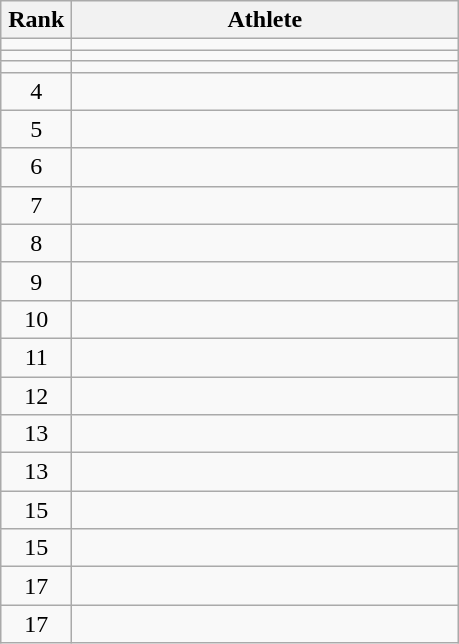<table class="wikitable" style="text-align: center;">
<tr>
<th width=40>Rank</th>
<th width=250>Athlete</th>
</tr>
<tr>
<td></td>
<td align=left></td>
</tr>
<tr>
<td></td>
<td align=left></td>
</tr>
<tr>
<td></td>
<td align=left></td>
</tr>
<tr>
<td>4</td>
<td align=left></td>
</tr>
<tr>
<td>5</td>
<td align=left></td>
</tr>
<tr>
<td>6</td>
<td align=left></td>
</tr>
<tr>
<td>7</td>
<td align=left></td>
</tr>
<tr>
<td>8</td>
<td align=left></td>
</tr>
<tr>
<td>9</td>
<td align=left></td>
</tr>
<tr>
<td>10</td>
<td align=left></td>
</tr>
<tr>
<td>11</td>
<td align=left></td>
</tr>
<tr>
<td>12</td>
<td align=left></td>
</tr>
<tr>
<td>13</td>
<td align=left></td>
</tr>
<tr>
<td>13</td>
<td align=left></td>
</tr>
<tr>
<td>15</td>
<td align=left></td>
</tr>
<tr>
<td>15</td>
<td align=left></td>
</tr>
<tr>
<td>17</td>
<td align=left></td>
</tr>
<tr>
<td>17</td>
<td align=left></td>
</tr>
</table>
